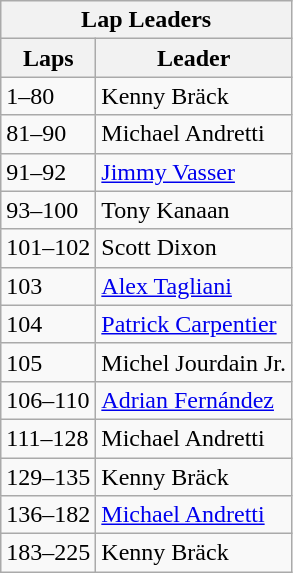<table class="wikitable">
<tr>
<th colspan=2>Lap Leaders</th>
</tr>
<tr>
<th>Laps</th>
<th>Leader</th>
</tr>
<tr>
<td>1–80</td>
<td>Kenny Bräck</td>
</tr>
<tr>
<td>81–90</td>
<td>Michael Andretti</td>
</tr>
<tr>
<td>91–92</td>
<td><a href='#'>Jimmy Vasser</a></td>
</tr>
<tr>
<td>93–100</td>
<td>Tony Kanaan</td>
</tr>
<tr>
<td>101–102</td>
<td>Scott Dixon</td>
</tr>
<tr>
<td>103</td>
<td><a href='#'>Alex Tagliani</a></td>
</tr>
<tr>
<td>104</td>
<td><a href='#'>Patrick Carpentier</a></td>
</tr>
<tr>
<td>105</td>
<td>Michel Jourdain Jr.</td>
</tr>
<tr>
<td>106–110</td>
<td><a href='#'>Adrian Fernández</a></td>
</tr>
<tr>
<td>111–128</td>
<td>Michael Andretti</td>
</tr>
<tr>
<td>129–135</td>
<td>Kenny Bräck</td>
</tr>
<tr>
<td>136–182</td>
<td><a href='#'>Michael Andretti</a></td>
</tr>
<tr>
<td>183–225</td>
<td>Kenny Bräck</td>
</tr>
</table>
